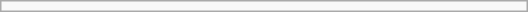<table class="infobox" style="width:22em;">
</table>
